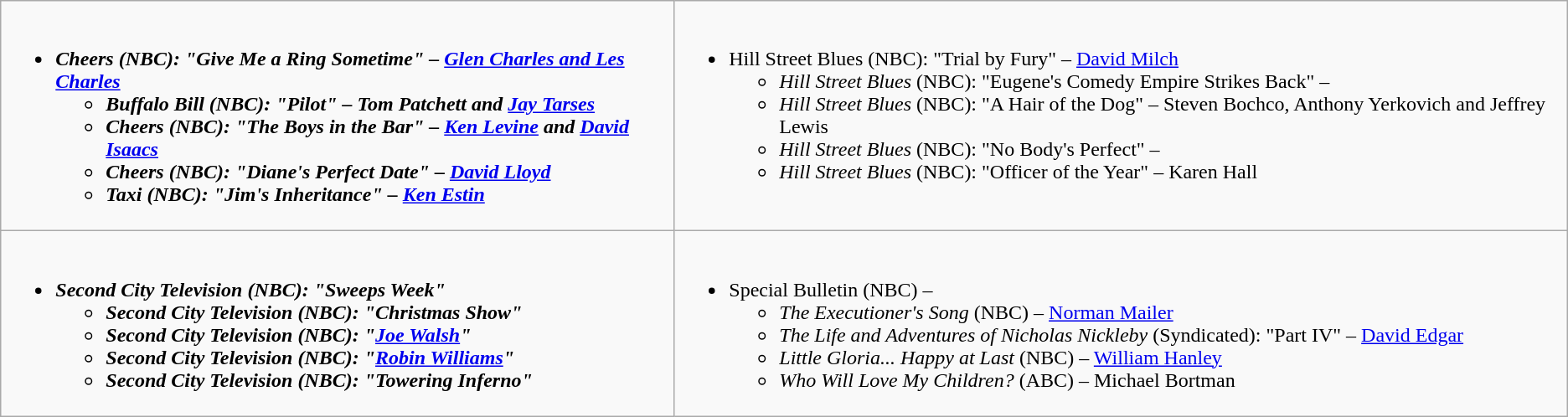<table class="wikitable">
<tr>
<td style="vertical-align:top;"><br><ul><li><strong><em>Cheers<em> (NBC): "Give Me a Ring Sometime" – <a href='#'>Glen Charles and Les Charles</a><strong><ul><li></em>Buffalo Bill<em> (NBC): "Pilot" – Tom Patchett and <a href='#'>Jay Tarses</a></li><li></em>Cheers<em> (NBC): "The Boys in the Bar" – <a href='#'>Ken Levine</a> and <a href='#'>David Isaacs</a></li><li></em>Cheers<em> (NBC): "Diane's Perfect Date" – <a href='#'>David Lloyd</a></li><li></em>Taxi<em> (NBC): "Jim's Inheritance" – <a href='#'>Ken Estin</a></li></ul></li></ul></td>
<td style="vertical-align:top;"><br><ul><li></em></strong>Hill Street Blues</em> (NBC): "Trial by Fury" – <a href='#'>David Milch</a></strong><ul><li><em>Hill Street Blues</em> (NBC): "Eugene's Comedy Empire Strikes Back" – </li><li><em>Hill Street Blues</em> (NBC): "A Hair of the Dog" – Steven Bochco, Anthony Yerkovich and Jeffrey Lewis</li><li><em>Hill Street Blues</em> (NBC): "No Body's Perfect" – </li><li><em>Hill Street Blues</em> (NBC): "Officer of the Year" – Karen Hall</li></ul></li></ul></td>
</tr>
<tr>
<td style="vertical-align:top;"><br><ul><li><strong><em>Second City Television<em> (NBC): "Sweeps Week"<strong><ul><li></em>Second City Television<em> (NBC): "Christmas Show"</li><li></em>Second City Television<em> (NBC): "<a href='#'>Joe Walsh</a>"</li><li></em>Second City Television<em> (NBC): "<a href='#'>Robin Williams</a>"</li><li></em>Second City Television<em> (NBC): "Towering Inferno"</li></ul></li></ul></td>
<td style="vertical-align:top;"><br><ul><li></em></strong>Special Bulletin</em> (NBC) – </strong><ul><li><em>The Executioner's Song</em> (NBC) – <a href='#'>Norman Mailer</a></li><li><em>The Life and Adventures of Nicholas Nickleby</em> (Syndicated): "Part IV" – <a href='#'>David Edgar</a></li><li><em>Little Gloria... Happy at Last</em> (NBC) – <a href='#'>William Hanley</a></li><li><em>Who Will Love My Children?</em> (ABC) – Michael Bortman</li></ul></li></ul></td>
</tr>
</table>
